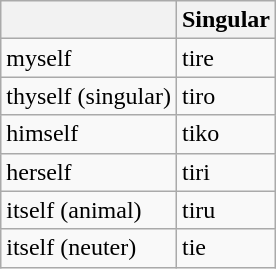<table class="wikitable">
<tr>
<th></th>
<th>Singular</th>
</tr>
<tr>
<td>myself</td>
<td>tire</td>
</tr>
<tr>
<td>thyself (singular)</td>
<td>tiro</td>
</tr>
<tr>
<td>himself</td>
<td>tiko</td>
</tr>
<tr>
<td>herself</td>
<td>tiri</td>
</tr>
<tr>
<td>itself (animal)</td>
<td>tiru</td>
</tr>
<tr>
<td>itself (neuter)</td>
<td>tie</td>
</tr>
</table>
